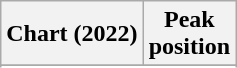<table class="wikitable sortable plainrowheaders" style="text-align:center">
<tr>
<th scope="col">Chart (2022)</th>
<th scope="col">Peak<br>position</th>
</tr>
<tr>
</tr>
<tr>
</tr>
</table>
